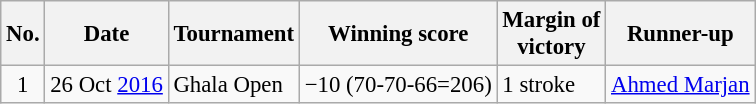<table class="wikitable" style="font-size:95%;">
<tr>
<th>No.</th>
<th>Date</th>
<th>Tournament</th>
<th>Winning score</th>
<th>Margin of<br>victory</th>
<th>Runner-up</th>
</tr>
<tr>
<td align=center>1</td>
<td align=right>26 Oct <a href='#'>2016</a></td>
<td>Ghala Open</td>
<td>−10 (70-70-66=206)</td>
<td>1 stroke</td>
<td> <a href='#'>Ahmed Marjan</a></td>
</tr>
</table>
